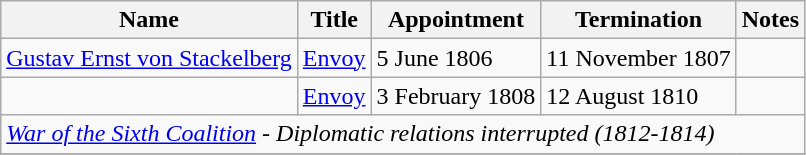<table class="wikitable">
<tr valign="middle">
<th>Name</th>
<th>Title</th>
<th>Appointment</th>
<th>Termination</th>
<th>Notes</th>
</tr>
<tr>
<td><a href='#'>Gustav Ernst von Stackelberg</a></td>
<td><a href='#'>Envoy</a></td>
<td>5 June 1806</td>
<td>11 November 1807</td>
<td></td>
</tr>
<tr>
<td></td>
<td><a href='#'>Envoy</a></td>
<td>3 February 1808</td>
<td>12 August 1810</td>
<td></td>
</tr>
<tr>
<td colspan="5"><em><a href='#'>War of the Sixth Coalition</a> - Diplomatic relations interrupted (1812-1814)</em></td>
</tr>
<tr>
</tr>
</table>
